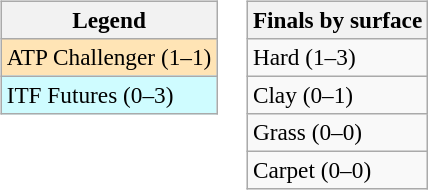<table>
<tr valign=top>
<td><br><table class=wikitable style=font-size:97%>
<tr>
<th>Legend</th>
</tr>
<tr bgcolor=moccasin>
<td>ATP Challenger (1–1)</td>
</tr>
<tr bgcolor=cffcff>
<td>ITF Futures (0–3)</td>
</tr>
</table>
</td>
<td><br><table class=wikitable style=font-size:97%>
<tr>
<th>Finals by surface</th>
</tr>
<tr>
<td>Hard (1–3)</td>
</tr>
<tr>
<td>Clay (0–1)</td>
</tr>
<tr>
<td>Grass (0–0)</td>
</tr>
<tr>
<td>Carpet (0–0)</td>
</tr>
</table>
</td>
</tr>
</table>
